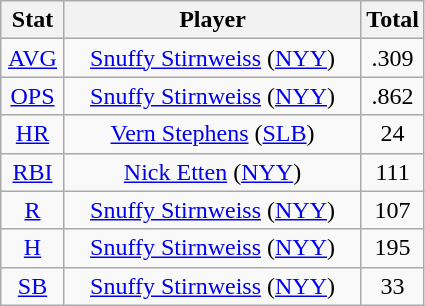<table class="wikitable" style="text-align:center;">
<tr>
<th style="width:15%;">Stat</th>
<th>Player</th>
<th style="width:15%;">Total</th>
</tr>
<tr>
<td><a href='#'>AVG</a></td>
<td><a href='#'>Snuffy Stirnweiss</a> (<a href='#'>NYY</a>)</td>
<td>.309</td>
</tr>
<tr>
<td><a href='#'>OPS</a></td>
<td><a href='#'>Snuffy Stirnweiss</a> (<a href='#'>NYY</a>)</td>
<td>.862</td>
</tr>
<tr>
<td><a href='#'>HR</a></td>
<td><a href='#'>Vern Stephens</a> (<a href='#'>SLB</a>)</td>
<td>24</td>
</tr>
<tr>
<td><a href='#'>RBI</a></td>
<td><a href='#'>Nick Etten</a> (<a href='#'>NYY</a>)</td>
<td>111</td>
</tr>
<tr>
<td><a href='#'>R</a></td>
<td><a href='#'>Snuffy Stirnweiss</a> (<a href='#'>NYY</a>)</td>
<td>107</td>
</tr>
<tr>
<td><a href='#'>H</a></td>
<td><a href='#'>Snuffy Stirnweiss</a> (<a href='#'>NYY</a>)</td>
<td>195</td>
</tr>
<tr>
<td><a href='#'>SB</a></td>
<td><a href='#'>Snuffy Stirnweiss</a> (<a href='#'>NYY</a>)</td>
<td>33</td>
</tr>
</table>
